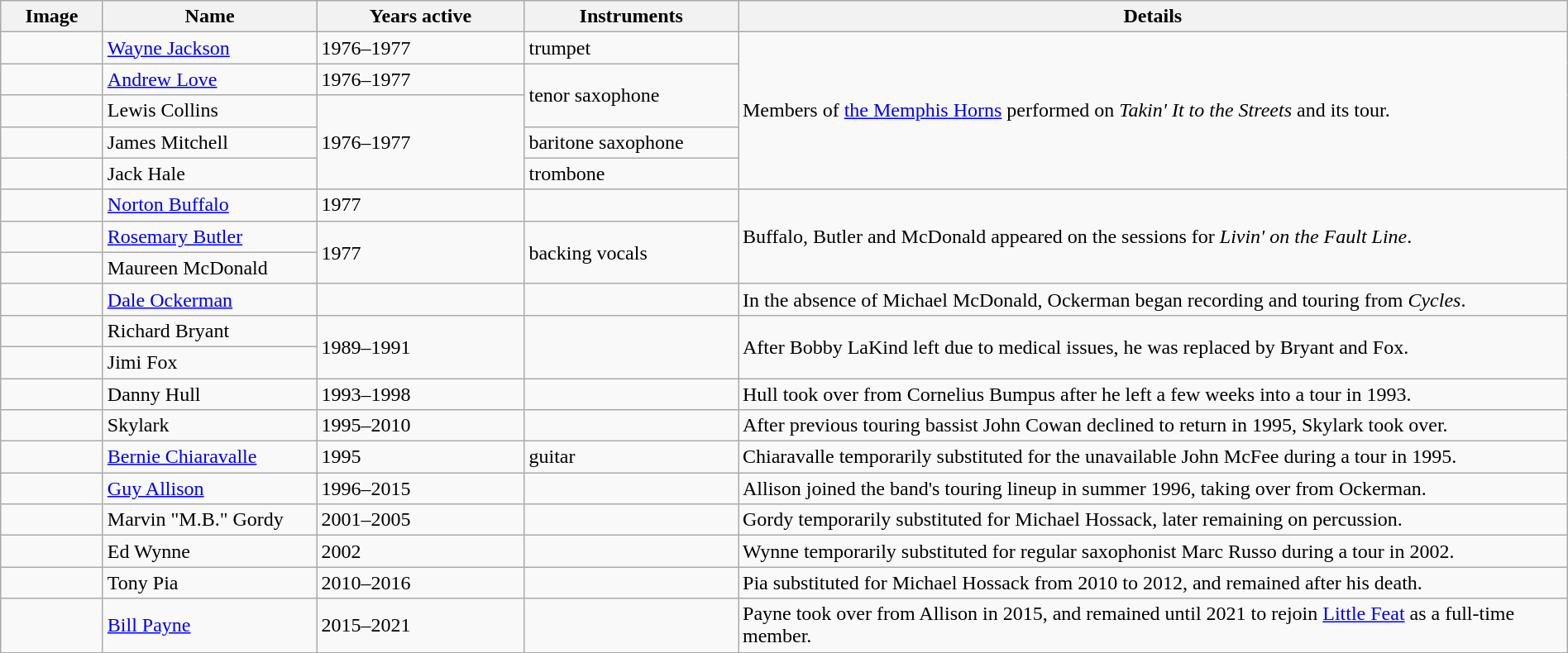<table class="wikitable" border="1" width=100%>
<tr>
<th width="75">Image</th>
<th width="165">Name</th>
<th width="160">Years active</th>
<th width="165">Instruments</th>
<th>Details</th>
</tr>
<tr>
<td></td>
<td><a href='#'>Wayne Jackson</a></td>
<td>1976–1977 </td>
<td>trumpet</td>
<td rowspan="5">Members of <a href='#'>the Memphis Horns</a> performed on <em>Takin' It to the Streets</em> and its tour.</td>
</tr>
<tr>
<td></td>
<td><a href='#'>Andrew Love</a></td>
<td>1976–1977 </td>
<td rowspan="2">tenor saxophone</td>
</tr>
<tr>
<td></td>
<td>Lewis Collins</td>
<td rowspan="3">1976–1977</td>
</tr>
<tr>
<td></td>
<td>James Mitchell</td>
<td>baritone saxophone</td>
</tr>
<tr>
<td></td>
<td>Jack Hale</td>
<td>trombone</td>
</tr>
<tr>
<td></td>
<td><a href='#'>Norton Buffalo</a></td>
<td>1977 </td>
<td></td>
<td rowspan="3">Buffalo, Butler and McDonald appeared on the sessions for <em>Livin' on the Fault Line</em>.</td>
</tr>
<tr>
<td></td>
<td><a href='#'>Rosemary Butler</a></td>
<td rowspan="2">1977</td>
<td rowspan="2">backing vocals</td>
</tr>
<tr>
<td></td>
<td>Maureen McDonald</td>
</tr>
<tr>
<td></td>
<td><a href='#'>Dale Ockerman</a></td>
<td></td>
<td></td>
<td>In the absence of Michael McDonald, Ockerman began recording and touring from <em>Cycles</em>.</td>
</tr>
<tr>
<td></td>
<td>Richard Bryant</td>
<td rowspan="2">1989–1991</td>
<td rowspan="2"></td>
<td rowspan="2">After Bobby LaKind left due to medical issues, he was replaced by Bryant and Fox.</td>
</tr>
<tr>
<td></td>
<td>Jimi Fox</td>
</tr>
<tr>
<td></td>
<td>Danny Hull</td>
<td>1993–1998</td>
<td></td>
<td>Hull took over from Cornelius Bumpus after he left a few weeks into a tour in 1993.</td>
</tr>
<tr>
<td></td>
<td>Skylark</td>
<td>1995–2010</td>
<td></td>
<td>After previous touring bassist John Cowan declined to return in 1995, Skylark took over.</td>
</tr>
<tr>
<td></td>
<td><a href='#'>Bernie Chiaravalle</a></td>
<td>1995 </td>
<td>guitar</td>
<td>Chiaravalle temporarily substituted for the unavailable John McFee during a tour in 1995.</td>
</tr>
<tr>
<td></td>
<td><a href='#'>Guy Allison</a></td>
<td>1996–2015</td>
<td></td>
<td>Allison joined the band's touring lineup in summer 1996, taking over from Ockerman.</td>
</tr>
<tr>
<td></td>
<td>Marvin "M.B." Gordy</td>
<td>2001–2005</td>
<td></td>
<td>Gordy temporarily substituted for Michael Hossack, later remaining on percussion.</td>
</tr>
<tr>
<td></td>
<td>Ed Wynne</td>
<td>2002 </td>
<td></td>
<td>Wynne temporarily substituted for regular saxophonist Marc Russo during a tour in 2002.</td>
</tr>
<tr>
<td></td>
<td>Tony Pia</td>
<td>2010–2016</td>
<td></td>
<td>Pia substituted for Michael Hossack from 2010 to 2012, and remained after his death.</td>
</tr>
<tr>
<td></td>
<td><a href='#'>Bill Payne</a></td>
<td>2015–2021 </td>
<td></td>
<td>Payne took over from Allison in 2015, and remained until 2021 to rejoin <a href='#'>Little Feat</a> as a full-time member.</td>
</tr>
</table>
